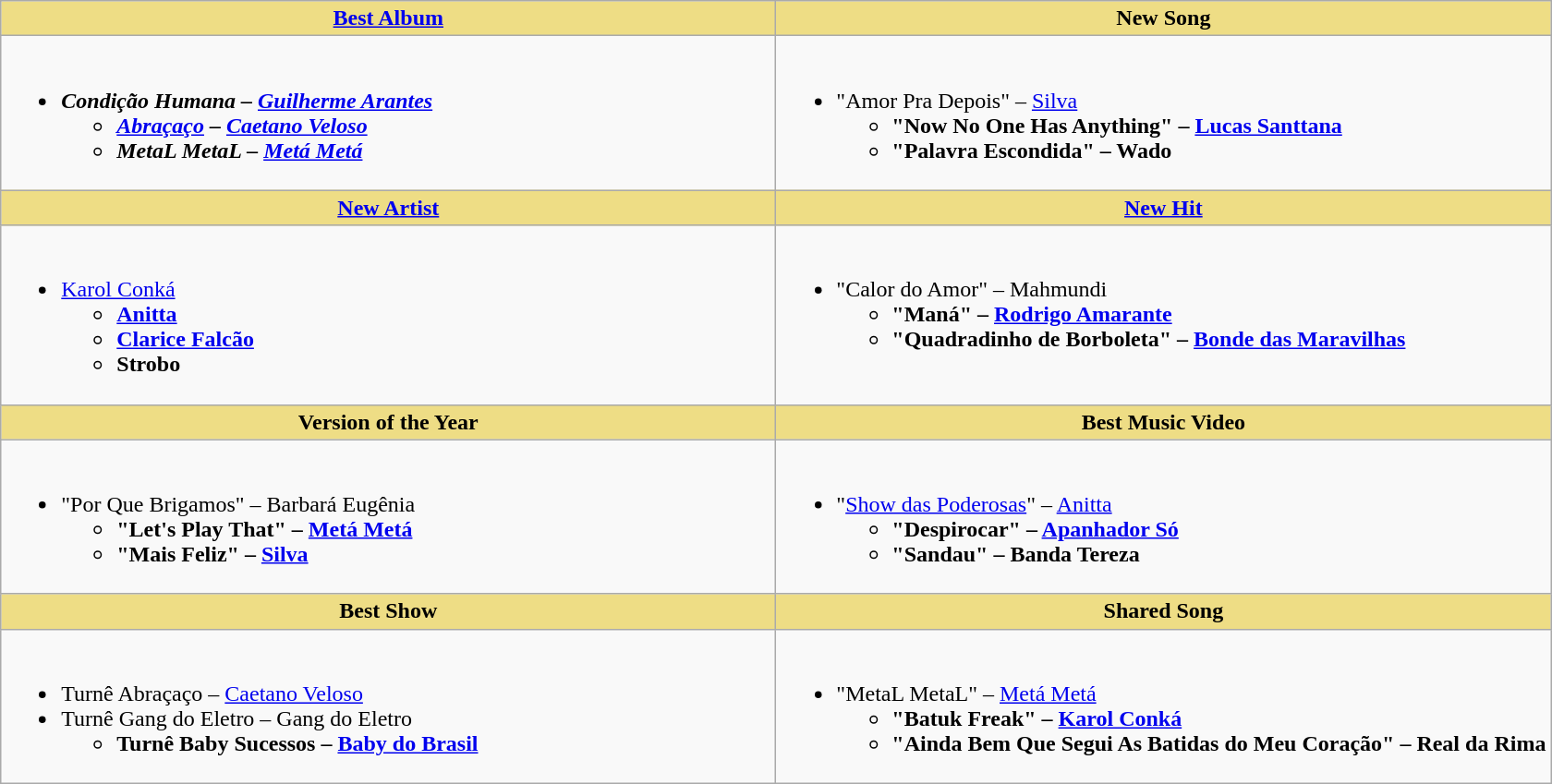<table class="wikitable" style="width=">
<tr>
<th scope="col" width="50%" style="background:#EEDD85;"><a href='#'>Best Album</a></th>
<th scope="col" width="50%" style="background:#EEDD85;">New Song</th>
</tr>
<tr>
<td style="vertical-align:top"><br><ul><li><strong><em>Condição Humana<em> – <a href='#'>Guilherme Arantes</a><strong><ul><li></em><a href='#'>Abraçaço</a><em> – <a href='#'>Caetano Veloso</a></li><li></em>MetaL MetaL<em> – <a href='#'>Metá Metá</a></li></ul></li></ul></td>
<td style="vertical-align:top"><br><ul><li></strong>"Amor Pra Depois" – <a href='#'>Silva</a><strong><ul><li>"Now No One Has Anything" – <a href='#'>Lucas Santtana</a></li><li>"Palavra Escondida" – Wado</li></ul></li></ul></td>
</tr>
<tr>
<th scope="col" width="50%" style="background:#EEDD85;"><a href='#'>New Artist</a></th>
<th scope="col" width="50%" style="background:#EEDD85;"><a href='#'>New Hit</a></th>
</tr>
<tr>
<td style="vertical-align:top"><br><ul><li></strong><a href='#'>Karol Conká</a><strong><ul><li><a href='#'>Anitta</a></li><li><a href='#'>Clarice Falcão</a></li><li>Strobo</li></ul></li></ul></td>
<td style="vertical-align:top"><br><ul><li></strong>"Calor do Amor" – Mahmundi<strong><ul><li>"Maná" – <a href='#'>Rodrigo Amarante</a></li><li>"Quadradinho de Borboleta" – <a href='#'>Bonde das Maravilhas</a></li></ul></li></ul></td>
</tr>
<tr>
<th scope="col" width="50%" style="background:#EEDD85;">Version of the Year</th>
<th scope="col" width="50%" style="background:#EEDD85;">Best Music Video</th>
</tr>
<tr>
<td style="vertical-align:top"><br><ul><li></strong>"Por Que Brigamos" – Barbará Eugênia<strong><ul><li>"Let's Play That" – <a href='#'>Metá Metá</a></li><li>"Mais Feliz" – <a href='#'>Silva</a></li></ul></li></ul></td>
<td style="vertical-align:top"><br><ul><li></strong>"<a href='#'>Show das Poderosas</a>" – <a href='#'>Anitta</a><strong><ul><li>"Despirocar" – <a href='#'>Apanhador Só</a></li><li>"Sandau" – Banda Tereza</li></ul></li></ul></td>
</tr>
<tr>
<th scope="col" width="50%" style="background:#EEDD85;">Best Show</th>
<th scope="col" width="50%" style="background:#EEDD85;">Shared Song</th>
</tr>
<tr>
<td style="vertical-align:top"><br><ul><li></strong>Turnê Abraçaço – <a href='#'>Caetano Veloso</a><strong></li><li></strong>Turnê Gang do Eletro – Gang do Eletro<strong><ul><li>Turnê Baby Sucessos – <a href='#'>Baby do Brasil</a></li></ul></li></ul></td>
<td style="vertical-align:top"><br><ul><li></strong>"MetaL MetaL" – <a href='#'>Metá Metá</a><strong><ul><li>"Batuk Freak" – <a href='#'>Karol Conká</a></li><li>"Ainda Bem Que Segui As Batidas do Meu Coração" – Real da Rima</li></ul></li></ul></td>
</tr>
</table>
